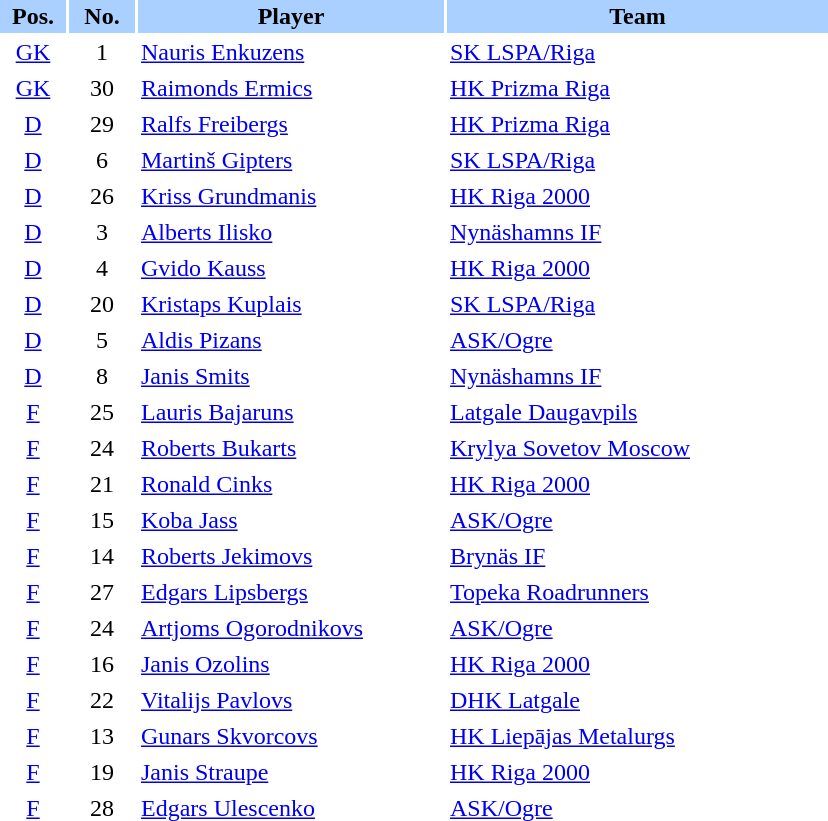<table border="0" cellspacing="2" cellpadding="2">
<tr bgcolor=AAD0FF>
<th width=40>Pos.</th>
<th width=40>No.</th>
<th width=200>Player</th>
<th width=250>Team</th>
</tr>
<tr>
<td style="text-align:center;"><a href='#'>GK</a></td>
<td style="text-align:center;">1</td>
<td><a href='#'>Nauris Enkuzens</a></td>
<td> <a href='#'>SK LSPA/Riga</a></td>
</tr>
<tr>
<td style="text-align:center;"><a href='#'>GK</a></td>
<td style="text-align:center;">30</td>
<td><a href='#'>Raimonds Ermics</a></td>
<td> <a href='#'>HK Prizma Riga</a></td>
</tr>
<tr>
<td style="text-align:center;"><a href='#'>D</a></td>
<td style="text-align:center;">29</td>
<td><a href='#'>Ralfs Freibergs</a></td>
<td> <a href='#'>HK Prizma Riga</a></td>
</tr>
<tr>
<td style="text-align:center;"><a href='#'>D</a></td>
<td style="text-align:center;">6</td>
<td><a href='#'>Martinš Gipters</a></td>
<td> <a href='#'>SK LSPA/Riga</a></td>
</tr>
<tr>
<td style="text-align:center;"><a href='#'>D</a></td>
<td style="text-align:center;">26</td>
<td><a href='#'>Kriss Grundmanis</a></td>
<td> <a href='#'>HK Riga 2000</a></td>
</tr>
<tr>
<td style="text-align:center;"><a href='#'>D</a></td>
<td style="text-align:center;">3</td>
<td><a href='#'>Alberts Ilisko</a></td>
<td> <a href='#'>Nynäshamns IF</a></td>
</tr>
<tr>
<td style="text-align:center;"><a href='#'>D</a></td>
<td style="text-align:center;">4</td>
<td><a href='#'>Gvido Kauss</a></td>
<td> <a href='#'>HK Riga 2000</a></td>
</tr>
<tr>
<td style="text-align:center;"><a href='#'>D</a></td>
<td style="text-align:center;">20</td>
<td><a href='#'>Kristaps Kuplais</a></td>
<td> <a href='#'>SK LSPA/Riga</a></td>
</tr>
<tr>
<td style="text-align:center;"><a href='#'>D</a></td>
<td style="text-align:center;">5</td>
<td><a href='#'>Aldis Pizans</a></td>
<td> <a href='#'>ASK/Ogre</a></td>
</tr>
<tr>
<td style="text-align:center;"><a href='#'>D</a></td>
<td style="text-align:center;">8</td>
<td><a href='#'>Janis Smits</a></td>
<td> <a href='#'>Nynäshamns IF</a></td>
</tr>
<tr>
<td style="text-align:center;"><a href='#'>F</a></td>
<td style="text-align:center;">25</td>
<td><a href='#'>Lauris Bajaruns</a></td>
<td> <a href='#'>Latgale Daugavpils</a></td>
</tr>
<tr>
<td style="text-align:center;"><a href='#'>F</a></td>
<td style="text-align:center;">24</td>
<td><a href='#'>Roberts Bukarts</a></td>
<td> <a href='#'>Krylya Sovetov Moscow</a></td>
</tr>
<tr>
<td style="text-align:center;"><a href='#'>F</a></td>
<td style="text-align:center;">21</td>
<td><a href='#'>Ronald Cinks</a></td>
<td> <a href='#'>HK Riga 2000</a></td>
</tr>
<tr>
<td style="text-align:center;"><a href='#'>F</a></td>
<td style="text-align:center;">15</td>
<td><a href='#'>Koba Jass</a></td>
<td> <a href='#'>ASK/Ogre</a></td>
</tr>
<tr>
<td style="text-align:center;"><a href='#'>F</a></td>
<td style="text-align:center;">14</td>
<td><a href='#'>Roberts Jekimovs</a></td>
<td> <a href='#'>Brynäs IF</a></td>
</tr>
<tr>
<td style="text-align:center;"><a href='#'>F</a></td>
<td style="text-align:center;">27</td>
<td><a href='#'>Edgars Lipsbergs</a></td>
<td> <a href='#'>Topeka Roadrunners</a></td>
</tr>
<tr>
<td style="text-align:center;"><a href='#'>F</a></td>
<td style="text-align:center;">24</td>
<td><a href='#'>Artjoms Ogorodnikovs</a></td>
<td> <a href='#'>ASK/Ogre</a></td>
</tr>
<tr>
<td style="text-align:center;"><a href='#'>F</a></td>
<td style="text-align:center;">16</td>
<td><a href='#'>Janis Ozolins</a></td>
<td> <a href='#'>HK Riga 2000</a></td>
</tr>
<tr>
<td style="text-align:center;"><a href='#'>F</a></td>
<td style="text-align:center;">22</td>
<td><a href='#'>Vitalijs Pavlovs</a></td>
<td> <a href='#'>DHK Latgale</a></td>
</tr>
<tr>
<td style="text-align:center;"><a href='#'>F</a></td>
<td style="text-align:center;">13</td>
<td><a href='#'>Gunars Skvorcovs</a></td>
<td> <a href='#'>HK Liepājas Metalurgs</a></td>
</tr>
<tr>
<td style="text-align:center;"><a href='#'>F</a></td>
<td style="text-align:center;">19</td>
<td><a href='#'>Janis Straupe</a></td>
<td> <a href='#'>HK Riga 2000</a></td>
</tr>
<tr>
<td style="text-align:center;"><a href='#'>F</a></td>
<td style="text-align:center;">28</td>
<td><a href='#'>Edgars Ulescenko</a></td>
<td> <a href='#'>ASK/Ogre</a></td>
</tr>
</table>
